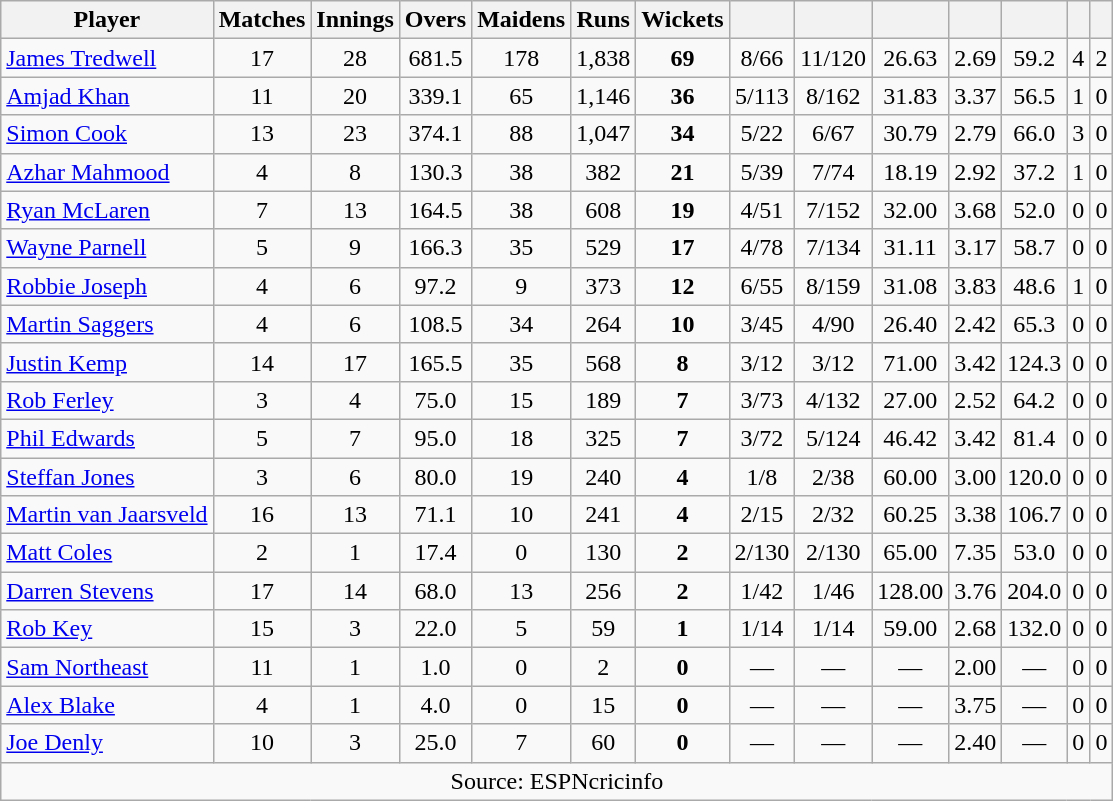<table class="wikitable" style="text-align:center">
<tr>
<th>Player</th>
<th>Matches</th>
<th>Innings</th>
<th>Overs</th>
<th>Maidens</th>
<th>Runs</th>
<th>Wickets</th>
<th></th>
<th></th>
<th></th>
<th></th>
<th></th>
<th></th>
<th></th>
</tr>
<tr>
<td align="left"><a href='#'>James Tredwell</a></td>
<td>17</td>
<td>28</td>
<td>681.5</td>
<td>178</td>
<td>1,838</td>
<td><strong>69</strong></td>
<td>8/66</td>
<td>11/120</td>
<td>26.63</td>
<td>2.69</td>
<td>59.2</td>
<td>4</td>
<td>2</td>
</tr>
<tr>
<td align="left"><a href='#'>Amjad Khan</a></td>
<td>11</td>
<td>20</td>
<td>339.1</td>
<td>65</td>
<td>1,146</td>
<td><strong>36</strong></td>
<td>5/113</td>
<td>8/162</td>
<td>31.83</td>
<td>3.37</td>
<td>56.5</td>
<td>1</td>
<td>0</td>
</tr>
<tr>
<td align="left"><a href='#'>Simon Cook</a></td>
<td>13</td>
<td>23</td>
<td>374.1</td>
<td>88</td>
<td>1,047</td>
<td><strong>34</strong></td>
<td>5/22</td>
<td>6/67</td>
<td>30.79</td>
<td>2.79</td>
<td>66.0</td>
<td>3</td>
<td>0</td>
</tr>
<tr>
<td align="left"><a href='#'>Azhar Mahmood</a></td>
<td>4</td>
<td>8</td>
<td>130.3</td>
<td>38</td>
<td>382</td>
<td><strong>21</strong></td>
<td>5/39</td>
<td>7/74</td>
<td>18.19</td>
<td>2.92</td>
<td>37.2</td>
<td>1</td>
<td>0</td>
</tr>
<tr>
<td align="left"><a href='#'>Ryan McLaren</a></td>
<td>7</td>
<td>13</td>
<td>164.5</td>
<td>38</td>
<td>608</td>
<td><strong>19</strong></td>
<td>4/51</td>
<td>7/152</td>
<td>32.00</td>
<td>3.68</td>
<td>52.0</td>
<td>0</td>
<td>0</td>
</tr>
<tr>
<td align="left"><a href='#'>Wayne Parnell</a></td>
<td>5</td>
<td>9</td>
<td>166.3</td>
<td>35</td>
<td>529</td>
<td><strong>17</strong></td>
<td>4/78</td>
<td>7/134</td>
<td>31.11</td>
<td>3.17</td>
<td>58.7</td>
<td>0</td>
<td>0</td>
</tr>
<tr>
<td align="left"><a href='#'>Robbie Joseph</a></td>
<td>4</td>
<td>6</td>
<td>97.2</td>
<td>9</td>
<td>373</td>
<td><strong>12</strong></td>
<td>6/55</td>
<td>8/159</td>
<td>31.08</td>
<td>3.83</td>
<td>48.6</td>
<td>1</td>
<td>0</td>
</tr>
<tr>
<td align="left"><a href='#'>Martin Saggers</a></td>
<td>4</td>
<td>6</td>
<td>108.5</td>
<td>34</td>
<td>264</td>
<td><strong>10</strong></td>
<td>3/45</td>
<td>4/90</td>
<td>26.40</td>
<td>2.42</td>
<td>65.3</td>
<td>0</td>
<td>0</td>
</tr>
<tr>
<td align="left"><a href='#'>Justin Kemp</a></td>
<td>14</td>
<td>17</td>
<td>165.5</td>
<td>35</td>
<td>568</td>
<td><strong>8</strong></td>
<td>3/12</td>
<td>3/12</td>
<td>71.00</td>
<td>3.42</td>
<td>124.3</td>
<td>0</td>
<td>0</td>
</tr>
<tr>
<td align="left"><a href='#'>Rob Ferley</a></td>
<td>3</td>
<td>4</td>
<td>75.0</td>
<td>15</td>
<td>189</td>
<td><strong>7</strong></td>
<td>3/73</td>
<td>4/132</td>
<td>27.00</td>
<td>2.52</td>
<td>64.2</td>
<td>0</td>
<td>0</td>
</tr>
<tr>
<td align="left"><a href='#'>Phil Edwards</a></td>
<td>5</td>
<td>7</td>
<td>95.0</td>
<td>18</td>
<td>325</td>
<td><strong>7</strong></td>
<td>3/72</td>
<td>5/124</td>
<td>46.42</td>
<td>3.42</td>
<td>81.4</td>
<td>0</td>
<td>0</td>
</tr>
<tr>
<td align="left"><a href='#'>Steffan Jones</a></td>
<td>3</td>
<td>6</td>
<td>80.0</td>
<td>19</td>
<td>240</td>
<td><strong>4</strong></td>
<td>1/8</td>
<td>2/38</td>
<td>60.00</td>
<td>3.00</td>
<td>120.0</td>
<td>0</td>
<td>0</td>
</tr>
<tr>
<td align="left"><a href='#'>Martin van Jaarsveld</a></td>
<td>16</td>
<td>13</td>
<td>71.1</td>
<td>10</td>
<td>241</td>
<td><strong>4</strong></td>
<td>2/15</td>
<td>2/32</td>
<td>60.25</td>
<td>3.38</td>
<td>106.7</td>
<td>0</td>
<td>0</td>
</tr>
<tr>
<td align="left"><a href='#'>Matt Coles</a></td>
<td>2</td>
<td>1</td>
<td>17.4</td>
<td>0</td>
<td>130</td>
<td><strong>2</strong></td>
<td>2/130</td>
<td>2/130</td>
<td>65.00</td>
<td>7.35</td>
<td>53.0</td>
<td>0</td>
<td>0</td>
</tr>
<tr>
<td align="left"><a href='#'>Darren Stevens</a></td>
<td>17</td>
<td>14</td>
<td>68.0</td>
<td>13</td>
<td>256</td>
<td><strong>2</strong></td>
<td>1/42</td>
<td>1/46</td>
<td>128.00</td>
<td>3.76</td>
<td>204.0</td>
<td>0</td>
<td>0</td>
</tr>
<tr>
<td align="left"><a href='#'>Rob Key</a></td>
<td>15</td>
<td>3</td>
<td>22.0</td>
<td>5</td>
<td>59</td>
<td><strong>1</strong></td>
<td>1/14</td>
<td>1/14</td>
<td>59.00</td>
<td>2.68</td>
<td>132.0</td>
<td>0</td>
<td>0</td>
</tr>
<tr>
<td align="left"><a href='#'>Sam Northeast</a></td>
<td>11</td>
<td>1</td>
<td>1.0</td>
<td>0</td>
<td>2</td>
<td><strong>0</strong></td>
<td>—</td>
<td>—</td>
<td>—</td>
<td>2.00</td>
<td>—</td>
<td>0</td>
<td>0</td>
</tr>
<tr>
<td align="left"><a href='#'>Alex Blake</a></td>
<td>4</td>
<td>1</td>
<td>4.0</td>
<td>0</td>
<td>15</td>
<td><strong>0</strong></td>
<td>—</td>
<td>—</td>
<td>—</td>
<td>3.75</td>
<td>—</td>
<td>0</td>
<td>0</td>
</tr>
<tr>
<td align="left"><a href='#'>Joe Denly</a></td>
<td>10</td>
<td>3</td>
<td>25.0</td>
<td>7</td>
<td>60</td>
<td><strong>0</strong></td>
<td>—</td>
<td>—</td>
<td>—</td>
<td>2.40</td>
<td>—</td>
<td>0</td>
<td>0</td>
</tr>
<tr>
<td colspan="14">Source: ESPNcricinfo</td>
</tr>
</table>
